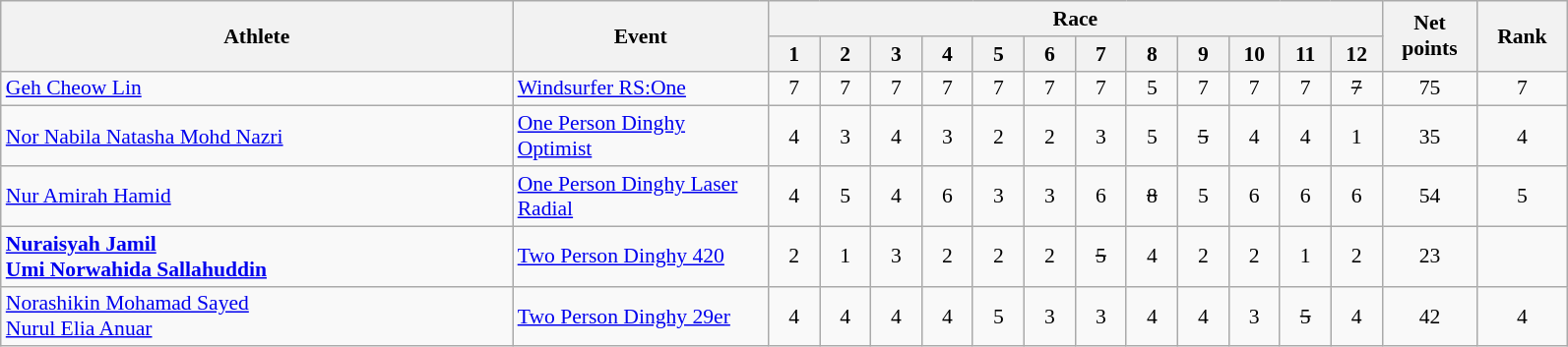<table class="wikitable" width="84%" style="text-align:center; font-size:90%">
<tr>
<th rowspan="2" width="20%">Athlete</th>
<th rowspan="2" width="10%">Event</th>
<th colspan="12" width="48%">Race</th>
<th rowspan="2" width="3%">Net points</th>
<th rowspan="2" width="3%">Rank</th>
</tr>
<tr>
<th width="2%">1</th>
<th width="2%">2</th>
<th width="2%">3</th>
<th width="2%">4</th>
<th width="2%">5</th>
<th width="2%">6</th>
<th width="2%">7</th>
<th width="2%">8</th>
<th width="2%">9</th>
<th width="2%">10</th>
<th width="2%">11</th>
<th width="2%">12</th>
</tr>
<tr>
<td align="left"><a href='#'>Geh Cheow Lin</a></td>
<td align="left"><a href='#'>Windsurfer RS:One</a></td>
<td>7</td>
<td>7</td>
<td>7</td>
<td>7</td>
<td>7</td>
<td>7</td>
<td>7</td>
<td>5</td>
<td>7</td>
<td>7</td>
<td>7</td>
<td><s>7</s></td>
<td>75</td>
<td>7</td>
</tr>
<tr>
<td align="left"><a href='#'>Nor Nabila Natasha Mohd Nazri</a></td>
<td align="left"><a href='#'>One Person Dinghy Optimist</a></td>
<td>4</td>
<td>3</td>
<td>4</td>
<td>3</td>
<td>2</td>
<td>2</td>
<td>3</td>
<td>5</td>
<td><s>5</s></td>
<td>4</td>
<td>4</td>
<td>1</td>
<td>35</td>
<td>4</td>
</tr>
<tr>
<td align="left"><a href='#'>Nur Amirah Hamid</a></td>
<td align="left"><a href='#'>One Person Dinghy Laser Radial</a></td>
<td>4</td>
<td>5</td>
<td>4</td>
<td>6</td>
<td>3</td>
<td>3</td>
<td>6</td>
<td><s>8</s></td>
<td>5</td>
<td>6</td>
<td>6</td>
<td>6</td>
<td>54</td>
<td>5</td>
</tr>
<tr>
<td align="left"><strong><a href='#'>Nuraisyah Jamil</a><br><a href='#'>Umi Norwahida Sallahuddin</a></strong></td>
<td align="left"><a href='#'>Two Person Dinghy 420</a></td>
<td>2</td>
<td>1</td>
<td>3</td>
<td>2</td>
<td>2</td>
<td>2</td>
<td><s>5</s></td>
<td>4</td>
<td>2</td>
<td>2</td>
<td>1</td>
<td>2</td>
<td>23</td>
<td></td>
</tr>
<tr>
<td align="left"><a href='#'>Norashikin Mohamad Sayed</a><br><a href='#'>Nurul Elia Anuar</a></td>
<td align="left"><a href='#'>Two Person Dinghy 29er</a></td>
<td>4</td>
<td>4</td>
<td>4</td>
<td>4</td>
<td>5</td>
<td>3</td>
<td>3</td>
<td>4</td>
<td>4</td>
<td>3</td>
<td><s>5</s></td>
<td>4</td>
<td>42</td>
<td>4</td>
</tr>
</table>
